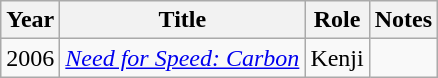<table class="wikitable">
<tr>
<th>Year</th>
<th>Title</th>
<th>Role</th>
<th class="unsortable">Notes</th>
</tr>
<tr>
<td>2006</td>
<td><em><a href='#'>Need for Speed: Carbon</a></em></td>
<td>Kenji</td>
<td></td>
</tr>
</table>
